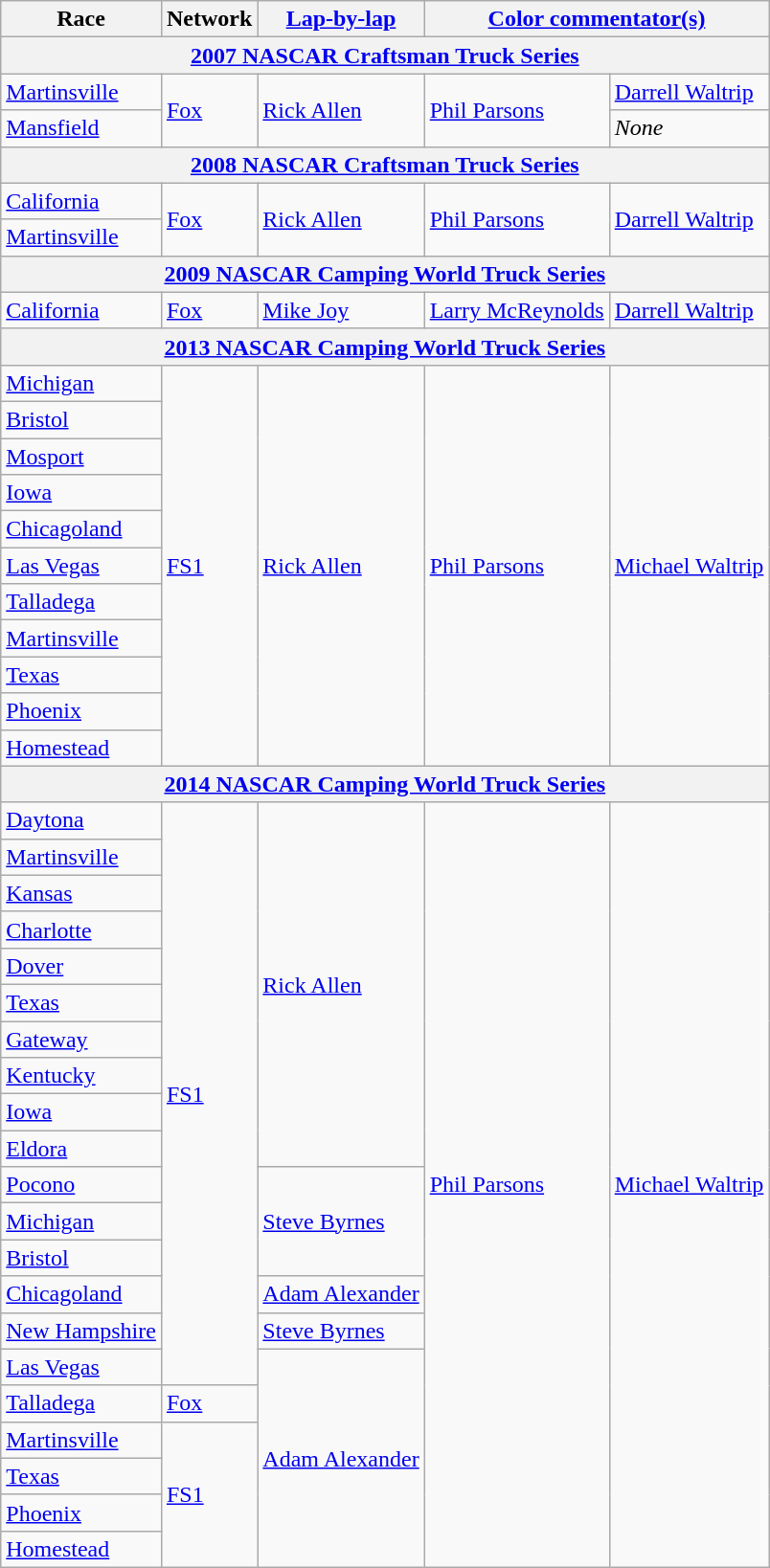<table class="wikitable">
<tr>
<th>Race</th>
<th>Network</th>
<th><a href='#'>Lap-by-lap</a></th>
<th colspan=2><a href='#'>Color commentator(s)</a></th>
</tr>
<tr>
<th colspan=5><a href='#'>2007 NASCAR Craftsman Truck Series</a></th>
</tr>
<tr>
<td><a href='#'>Martinsville</a></td>
<td rowspan=2><a href='#'>Fox</a></td>
<td rowspan=2><a href='#'>Rick Allen</a></td>
<td rowspan=2><a href='#'>Phil Parsons</a></td>
<td><a href='#'>Darrell Waltrip</a></td>
</tr>
<tr>
<td><a href='#'>Mansfield</a></td>
<td><em>None</em></td>
</tr>
<tr>
<th colspan=5><a href='#'>2008 NASCAR Craftsman Truck Series</a></th>
</tr>
<tr>
<td><a href='#'>California</a></td>
<td rowspan=2><a href='#'>Fox</a></td>
<td rowspan=2><a href='#'>Rick Allen</a></td>
<td rowspan=2><a href='#'>Phil Parsons</a></td>
<td rowspan=2><a href='#'>Darrell Waltrip</a></td>
</tr>
<tr>
<td><a href='#'>Martinsville</a></td>
</tr>
<tr>
<th colspan=5><a href='#'>2009 NASCAR Camping World Truck Series</a></th>
</tr>
<tr>
<td><a href='#'>California</a></td>
<td><a href='#'>Fox</a></td>
<td><a href='#'>Mike Joy</a></td>
<td><a href='#'>Larry McReynolds</a></td>
<td><a href='#'>Darrell Waltrip</a></td>
</tr>
<tr>
<th colspan=5><a href='#'>2013 NASCAR Camping World Truck Series</a></th>
</tr>
<tr>
<td><a href='#'>Michigan</a></td>
<td rowspan=11><a href='#'>FS1</a></td>
<td rowspan=11><a href='#'>Rick Allen</a></td>
<td rowspan=11><a href='#'>Phil Parsons</a></td>
<td rowspan=11><a href='#'>Michael Waltrip</a></td>
</tr>
<tr>
<td><a href='#'>Bristol</a></td>
</tr>
<tr>
<td><a href='#'>Mosport</a></td>
</tr>
<tr>
<td><a href='#'>Iowa</a></td>
</tr>
<tr>
<td><a href='#'>Chicagoland</a></td>
</tr>
<tr>
<td><a href='#'>Las Vegas</a></td>
</tr>
<tr>
<td><a href='#'>Talladega</a></td>
</tr>
<tr>
<td><a href='#'>Martinsville</a></td>
</tr>
<tr>
<td><a href='#'>Texas</a></td>
</tr>
<tr>
<td><a href='#'>Phoenix</a></td>
</tr>
<tr>
<td><a href='#'>Homestead</a></td>
</tr>
<tr>
<th colspan=5><a href='#'>2014 NASCAR Camping World Truck Series</a></th>
</tr>
<tr>
<td><a href='#'>Daytona</a></td>
<td rowspan=16><a href='#'>FS1</a></td>
<td rowspan=10><a href='#'>Rick Allen</a></td>
<td rowspan=23><a href='#'>Phil Parsons</a></td>
<td rowspan=23><a href='#'>Michael Waltrip</a></td>
</tr>
<tr>
<td><a href='#'>Martinsville</a></td>
</tr>
<tr>
<td><a href='#'>Kansas</a></td>
</tr>
<tr>
<td><a href='#'>Charlotte</a></td>
</tr>
<tr>
<td><a href='#'>Dover</a></td>
</tr>
<tr>
<td><a href='#'>Texas</a></td>
</tr>
<tr>
<td><a href='#'>Gateway</a></td>
</tr>
<tr>
<td><a href='#'>Kentucky</a></td>
</tr>
<tr>
<td><a href='#'>Iowa</a></td>
</tr>
<tr>
<td><a href='#'>Eldora</a></td>
</tr>
<tr>
<td><a href='#'>Pocono</a></td>
<td rowspan=3><a href='#'>Steve Byrnes</a></td>
</tr>
<tr>
<td><a href='#'>Michigan</a></td>
</tr>
<tr>
<td><a href='#'>Bristol</a></td>
</tr>
<tr>
<td><a href='#'>Chicagoland</a></td>
<td><a href='#'>Adam Alexander</a></td>
</tr>
<tr>
<td><a href='#'>New Hampshire</a></td>
<td><a href='#'>Steve Byrnes</a></td>
</tr>
<tr>
<td><a href='#'>Las Vegas</a></td>
<td rowspan=6><a href='#'>Adam Alexander</a></td>
</tr>
<tr>
<td><a href='#'>Talladega</a></td>
<td><a href='#'>Fox</a></td>
</tr>
<tr>
<td><a href='#'>Martinsville</a></td>
<td rowspan=4><a href='#'>FS1</a></td>
</tr>
<tr>
<td><a href='#'>Texas</a></td>
</tr>
<tr>
<td><a href='#'>Phoenix</a></td>
</tr>
<tr>
<td><a href='#'>Homestead</a></td>
</tr>
</table>
